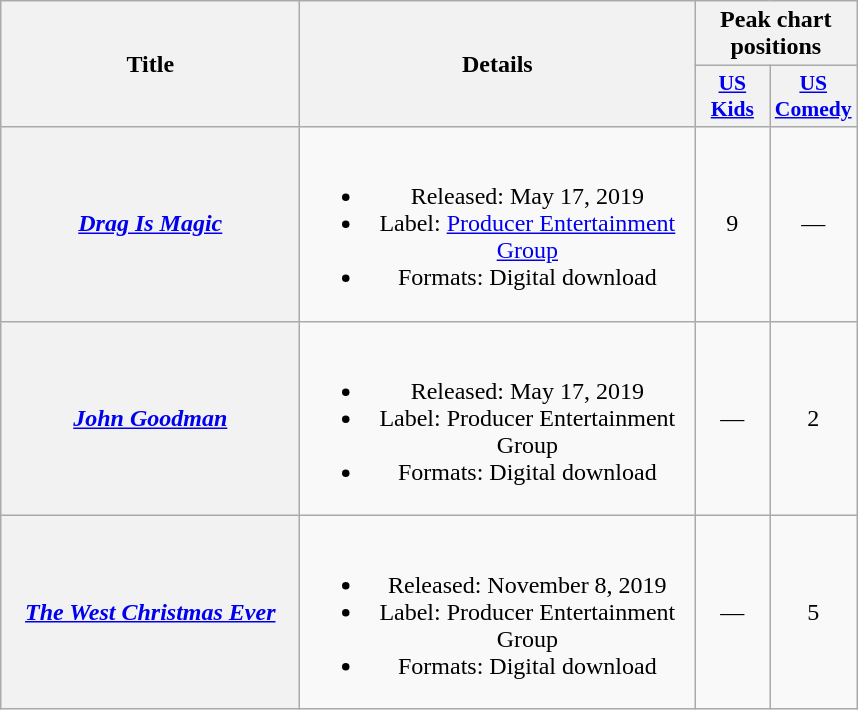<table class="wikitable plainrowheaders" style="text-align:center;" border="1">
<tr>
<th scope="col" rowspan="2" style="width:12em;">Title</th>
<th scope="col" rowspan="2" style="width:16em;">Details</th>
<th scope="col" colspan="2">Peak chart positions</th>
</tr>
<tr>
<th scope="col" style="width:3em;font-size:90%;"><a href='#'>US Kids</a></th>
<th scope="col" style="width:3em;font-size:90%;"><a href='#'>US Comedy</a></th>
</tr>
<tr>
<th scope="row"><em><a href='#'>Drag Is Magic</a></em></th>
<td><br><ul><li>Released: May 17, 2019</li><li>Label: <a href='#'>Producer Entertainment Group</a></li><li>Formats: Digital download</li></ul></td>
<td>9</td>
<td>—</td>
</tr>
<tr>
<th scope="row"><em><a href='#'>John Goodman</a></em></th>
<td><br><ul><li>Released: May 17, 2019</li><li>Label: Producer Entertainment Group</li><li>Formats: Digital download</li></ul></td>
<td>—</td>
<td>2</td>
</tr>
<tr>
<th scope="row"><em><a href='#'>The West Christmas Ever</a></em></th>
<td><br><ul><li>Released: November 8, 2019</li><li>Label: Producer Entertainment Group</li><li>Formats: Digital download</li></ul></td>
<td>—</td>
<td>5</td>
</tr>
</table>
